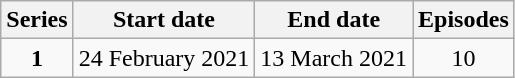<table class="wikitable" style="text-align:center;">
<tr>
<th>Series</th>
<th>Start date</th>
<th>End date</th>
<th>Episodes</th>
</tr>
<tr>
<td><strong>1</strong></td>
<td>24 February 2021</td>
<td>13 March 2021</td>
<td>10</td>
</tr>
</table>
